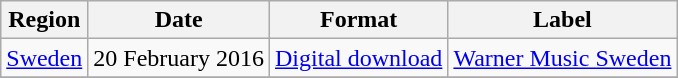<table class=wikitable>
<tr>
<th>Region</th>
<th>Date</th>
<th>Format</th>
<th>Label</th>
</tr>
<tr>
<td><a href='#'>Sweden</a></td>
<td>20 February 2016</td>
<td><a href='#'>Digital download</a></td>
<td><a href='#'>Warner Music Sweden</a></td>
</tr>
<tr>
</tr>
</table>
